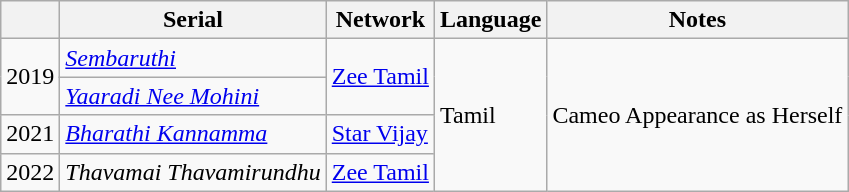<table class="wikitable sortable">
<tr>
<th></th>
<th>Serial</th>
<th>Network</th>
<th>Language</th>
<th>Notes</th>
</tr>
<tr>
<td rowspan="2">2019</td>
<td><em><a href='#'>Sembaruthi</a></em></td>
<td rowspan="2"><a href='#'>Zee Tamil</a></td>
<td rowspan="4">Tamil</td>
<td rowspan="4">Cameo Appearance as Herself</td>
</tr>
<tr>
<td><em><a href='#'>Yaaradi Nee Mohini</a></em></td>
</tr>
<tr>
<td>2021</td>
<td><em><a href='#'>Bharathi Kannamma</a></em></td>
<td><a href='#'>Star Vijay</a></td>
</tr>
<tr>
<td>2022</td>
<td><em>Thavamai Thavamirundhu</em></td>
<td><a href='#'>Zee Tamil</a></td>
</tr>
</table>
